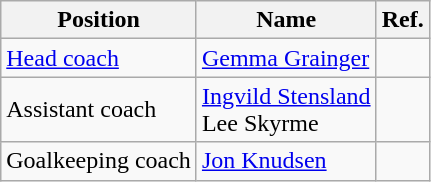<table class="wikitable">
<tr>
<th>Position</th>
<th>Name</th>
<th>Ref.</th>
</tr>
<tr>
<td><a href='#'>Head coach</a></td>
<td> <a href='#'>Gemma Grainger</a></td>
<td></td>
</tr>
<tr>
<td>Assistant coach</td>
<td> <a href='#'>Ingvild Stensland</a><br> Lee Skyrme</td>
<td></td>
</tr>
<tr>
<td>Goalkeeping coach</td>
<td> <a href='#'>Jon Knudsen</a></td>
<td></td>
</tr>
</table>
